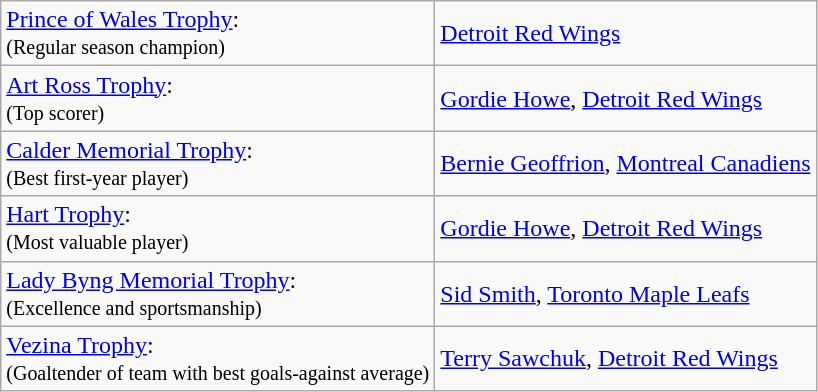<table class="wikitable">
<tr>
<td><a href='#'>Prince of Wales Trophy</a>:<br><small>(Regular season champion)</small></td>
<td><a href='#'>Detroit Red Wings</a></td>
</tr>
<tr>
<td><a href='#'>Art Ross Trophy</a>:<br><small>(Top scorer)</small></td>
<td><a href='#'>Gordie Howe</a>, <a href='#'>Detroit Red Wings</a></td>
</tr>
<tr>
<td><a href='#'>Calder Memorial Trophy</a>:<br><small>(Best first-year player)</small></td>
<td><a href='#'>Bernie Geoffrion</a>, <a href='#'>Montreal Canadiens</a></td>
</tr>
<tr>
<td><a href='#'>Hart Trophy</a>:<br><small>(Most valuable player)</small></td>
<td><a href='#'>Gordie Howe</a>, <a href='#'>Detroit Red Wings</a></td>
</tr>
<tr>
<td><a href='#'>Lady Byng Memorial Trophy</a>:<br><small>(Excellence and sportsmanship)</small></td>
<td><a href='#'>Sid Smith</a>, <a href='#'>Toronto Maple Leafs</a></td>
</tr>
<tr>
<td><a href='#'>Vezina Trophy</a>:<br><small>(Goaltender of team with best goals-against average)</small></td>
<td><a href='#'>Terry Sawchuk</a>, <a href='#'>Detroit Red Wings</a></td>
</tr>
</table>
